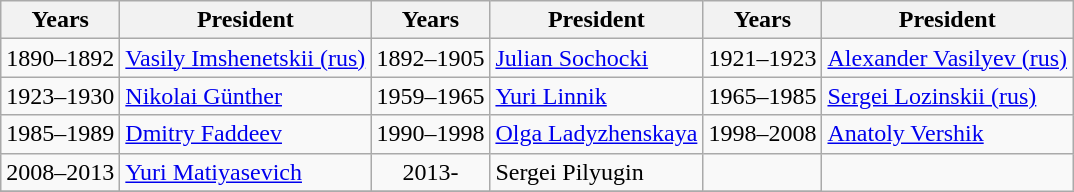<table class="wikitable" border="1" style="text-align:center;">
<tr>
<th>Years</th>
<th>President</th>
<th>Years</th>
<th>President</th>
<th>Years</th>
<th>President</th>
</tr>
<tr>
<td>1890–1892</td>
<td style="text-align:left;"><a href='#'>Vasily Imshenetskii (rus)</a></td>
<td>1892–1905</td>
<td style="text-align:left;"><a href='#'>Julian Sochocki</a></td>
<td>1921–1923</td>
<td style="text-align:left;"><a href='#'>Alexander Vasilyev (rus)</a></td>
</tr>
<tr>
<td>1923–1930</td>
<td style="text-align:left;"><a href='#'>Nikolai Günther</a></td>
<td>1959–1965</td>
<td style="text-align:left;"><a href='#'>Yuri Linnik</a></td>
<td>1965–1985</td>
<td style="text-align:left;"><a href='#'>Sergei Lozinskii (rus)</a></td>
</tr>
<tr>
<td>1985–1989</td>
<td style="text-align:left;"><a href='#'>Dmitry Faddeev</a></td>
<td>1990–1998</td>
<td style="text-align:left;"><a href='#'>Olga Ladyzhenskaya</a></td>
<td>1998–2008</td>
<td style="text-align:left;"><a href='#'>Anatoly Vershik</a></td>
</tr>
<tr>
<td>2008–2013</td>
<td style="text-align:left;"><a href='#'>Yuri Matiyasevich</a></td>
<td>2013-</td>
<td style="text-align:left;">Sergei Pilyugin</td>
<td></td>
</tr>
<tr>
</tr>
</table>
